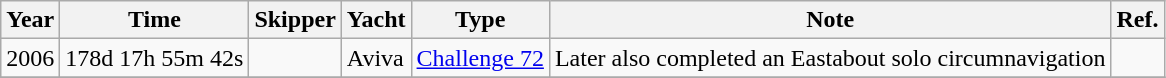<table class="wikitable sortable">
<tr>
<th>Year</th>
<th>Time</th>
<th>Skipper</th>
<th>Yacht</th>
<th>Type</th>
<th>Note</th>
<th>Ref.</th>
</tr>
<tr>
<td>2006</td>
<td>178d 17h 55m 42s</td>
<td></td>
<td>Aviva</td>
<td><a href='#'>Challenge 72</a></td>
<td>Later also completed an Eastabout solo circumnavigation</td>
<td></td>
</tr>
<tr>
</tr>
</table>
